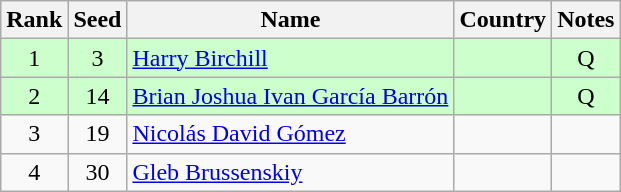<table class="wikitable" style="text-align:center;">
<tr>
<th>Rank</th>
<th>Seed</th>
<th>Name</th>
<th>Country</th>
<th>Notes</th>
</tr>
<tr bgcolor=ccffcc>
<td>1</td>
<td>3</td>
<td align=left><a href='#'>Harry Birchill</a></td>
<td align=left></td>
<td>Q</td>
</tr>
<tr bgcolor=ccffcc>
<td>2</td>
<td>14</td>
<td align=left><a href='#'>Brian Joshua Ivan García Barrón</a></td>
<td align=left></td>
<td>Q</td>
</tr>
<tr>
<td>3</td>
<td>19</td>
<td align=left><a href='#'>Nicolás David Gómez</a></td>
<td align=left></td>
<td></td>
</tr>
<tr>
<td>4</td>
<td>30</td>
<td align=left><a href='#'>Gleb Brussenskiy</a></td>
<td align=left></td>
<td></td>
</tr>
</table>
